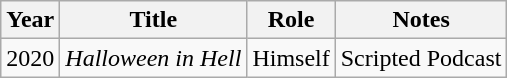<table class="wikitable">
<tr>
<th>Year</th>
<th>Title</th>
<th>Role</th>
<th>Notes</th>
</tr>
<tr>
<td>2020</td>
<td><em>Halloween in Hell</em></td>
<td>Himself</td>
<td>Scripted Podcast</td>
</tr>
</table>
